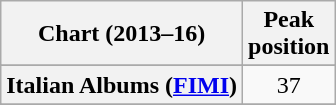<table class="wikitable sortable plainrowheaders" style="text-align: center;">
<tr>
<th scope="col">Chart (2013–16)</th>
<th scope="col">Peak<br>position</th>
</tr>
<tr>
</tr>
<tr>
</tr>
<tr>
</tr>
<tr>
<th scope="row">Italian Albums (<a href='#'>FIMI</a>)</th>
<td>37</td>
</tr>
<tr>
</tr>
<tr>
</tr>
<tr>
</tr>
</table>
